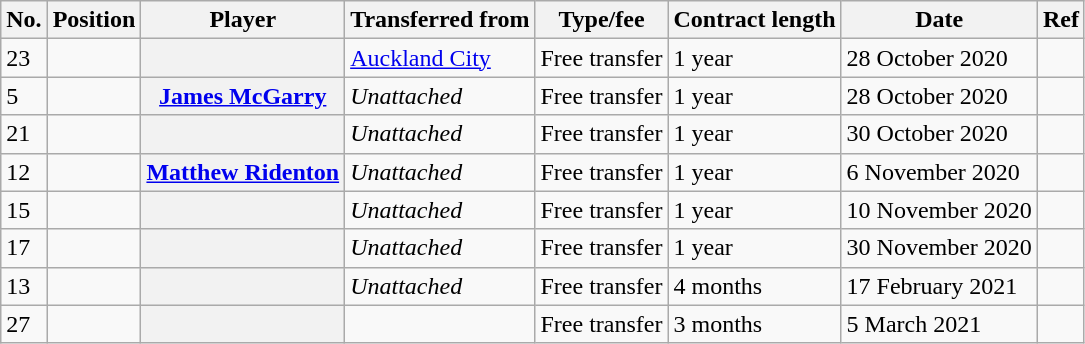<table class="wikitable plainrowheaders sortable" style="text-align:center; text-align:left">
<tr>
<th scope="col">No.</th>
<th scope="col">Position</th>
<th scope="col">Player</th>
<th scope="col">Transferred from</th>
<th scope="col">Type/fee</th>
<th scope="col">Contract length</th>
<th scope="col">Date</th>
<th scope="col" class="unsortable">Ref</th>
</tr>
<tr>
<td>23</td>
<td></td>
<th scope="row"></th>
<td><a href='#'> Auckland City</a></td>
<td>Free transfer</td>
<td>1 year</td>
<td>28 October 2020</td>
<td></td>
</tr>
<tr>
<td>5</td>
<td></td>
<th scope="row"><a href='#'>James McGarry</a></th>
<td><em>Unattached</em></td>
<td>Free transfer</td>
<td>1 year</td>
<td>28 October 2020</td>
<td></td>
</tr>
<tr>
<td>21</td>
<td></td>
<th scope="row"></th>
<td><em>Unattached</em></td>
<td>Free transfer</td>
<td>1 year</td>
<td>30 October 2020</td>
<td></td>
</tr>
<tr>
<td>12</td>
<td></td>
<th scope="row"><a href='#'>Matthew Ridenton</a></th>
<td><em>Unattached</em></td>
<td>Free transfer</td>
<td>1 year</td>
<td>6 November 2020</td>
<td></td>
</tr>
<tr>
<td>15</td>
<td></td>
<th scope="row"></th>
<td><em>Unattached</em></td>
<td>Free transfer</td>
<td>1 year</td>
<td>10 November 2020</td>
<td></td>
</tr>
<tr>
<td>17</td>
<td></td>
<th scope="row"></th>
<td><em>Unattached</em></td>
<td>Free transfer</td>
<td>1 year</td>
<td>30 November 2020</td>
<td></td>
</tr>
<tr>
<td>13</td>
<td></td>
<th scope="row"></th>
<td><em>Unattached</em></td>
<td>Free transfer</td>
<td>4 months</td>
<td>17 February 2021</td>
<td></td>
</tr>
<tr>
<td>27</td>
<td></td>
<th scope="row"></th>
<td></td>
<td>Free transfer</td>
<td>3 months</td>
<td>5 March 2021</td>
<td></td>
</tr>
</table>
